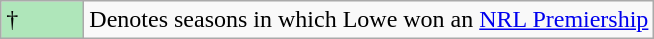<table class="wikitable">
<tr>
<td style="background:#afe6ba; width:3em;">†</td>
<td>Denotes seasons in which Lowe won an <a href='#'>NRL Premiership</a></td>
</tr>
</table>
